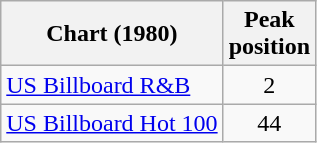<table class="wikitable sortable">
<tr>
<th>Chart (1980)</th>
<th>Peak<br>position</th>
</tr>
<tr>
<td><a href='#'>US Billboard R&B</a></td>
<td align="center">2</td>
</tr>
<tr>
<td><a href='#'>US Billboard Hot 100</a></td>
<td align="center">44</td>
</tr>
</table>
